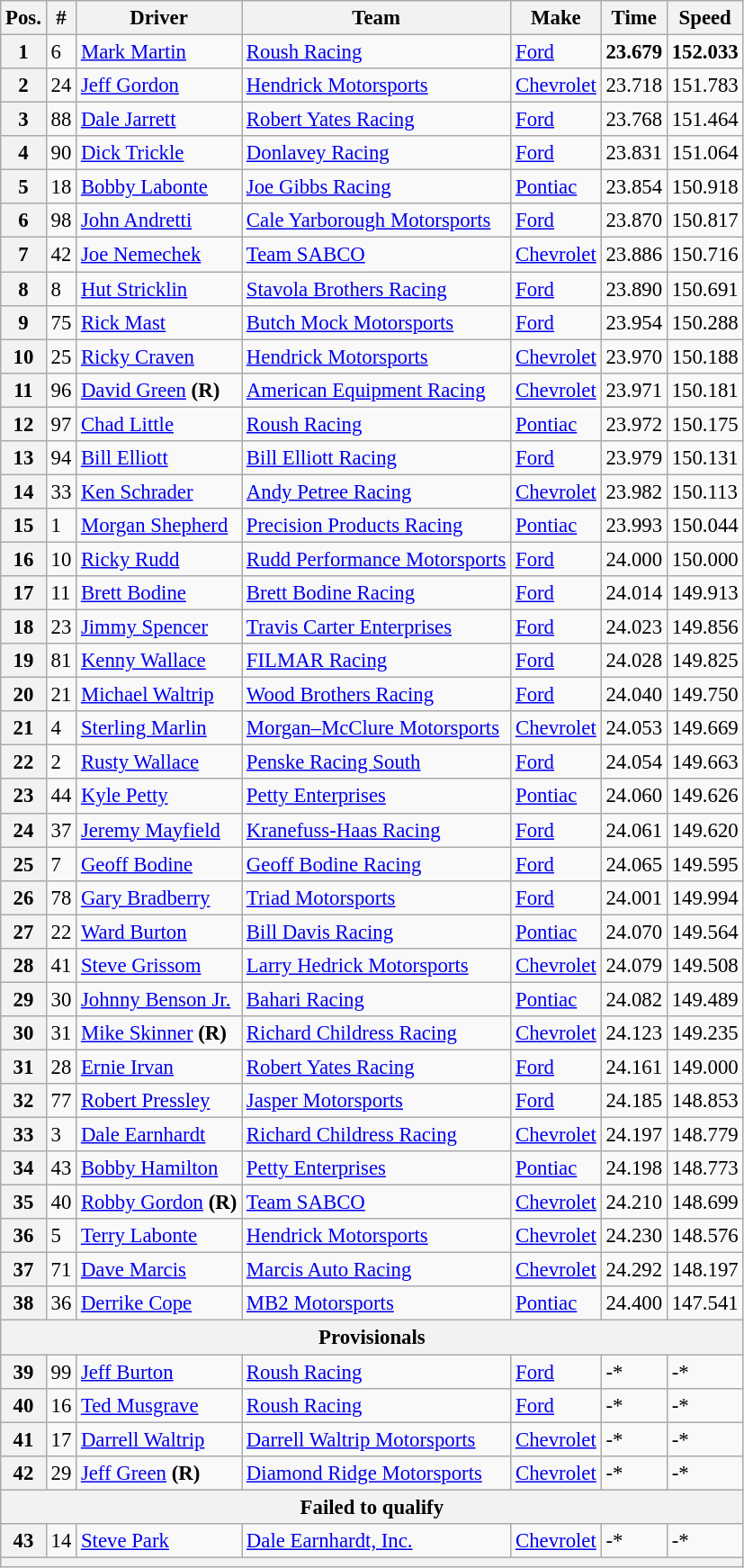<table class="wikitable" style="font-size:95%">
<tr>
<th>Pos.</th>
<th>#</th>
<th>Driver</th>
<th>Team</th>
<th>Make</th>
<th>Time</th>
<th>Speed</th>
</tr>
<tr>
<th>1</th>
<td>6</td>
<td><a href='#'>Mark Martin</a></td>
<td><a href='#'>Roush Racing</a></td>
<td><a href='#'>Ford</a></td>
<td><strong>23.679</strong></td>
<td><strong>152.033</strong></td>
</tr>
<tr>
<th>2</th>
<td>24</td>
<td><a href='#'>Jeff Gordon</a></td>
<td><a href='#'>Hendrick Motorsports</a></td>
<td><a href='#'>Chevrolet</a></td>
<td>23.718</td>
<td>151.783</td>
</tr>
<tr>
<th>3</th>
<td>88</td>
<td><a href='#'>Dale Jarrett</a></td>
<td><a href='#'>Robert Yates Racing</a></td>
<td><a href='#'>Ford</a></td>
<td>23.768</td>
<td>151.464</td>
</tr>
<tr>
<th>4</th>
<td>90</td>
<td><a href='#'>Dick Trickle</a></td>
<td><a href='#'>Donlavey Racing</a></td>
<td><a href='#'>Ford</a></td>
<td>23.831</td>
<td>151.064</td>
</tr>
<tr>
<th>5</th>
<td>18</td>
<td><a href='#'>Bobby Labonte</a></td>
<td><a href='#'>Joe Gibbs Racing</a></td>
<td><a href='#'>Pontiac</a></td>
<td>23.854</td>
<td>150.918</td>
</tr>
<tr>
<th>6</th>
<td>98</td>
<td><a href='#'>John Andretti</a></td>
<td><a href='#'>Cale Yarborough Motorsports</a></td>
<td><a href='#'>Ford</a></td>
<td>23.870</td>
<td>150.817</td>
</tr>
<tr>
<th>7</th>
<td>42</td>
<td><a href='#'>Joe Nemechek</a></td>
<td><a href='#'>Team SABCO</a></td>
<td><a href='#'>Chevrolet</a></td>
<td>23.886</td>
<td>150.716</td>
</tr>
<tr>
<th>8</th>
<td>8</td>
<td><a href='#'>Hut Stricklin</a></td>
<td><a href='#'>Stavola Brothers Racing</a></td>
<td><a href='#'>Ford</a></td>
<td>23.890</td>
<td>150.691</td>
</tr>
<tr>
<th>9</th>
<td>75</td>
<td><a href='#'>Rick Mast</a></td>
<td><a href='#'>Butch Mock Motorsports</a></td>
<td><a href='#'>Ford</a></td>
<td>23.954</td>
<td>150.288</td>
</tr>
<tr>
<th>10</th>
<td>25</td>
<td><a href='#'>Ricky Craven</a></td>
<td><a href='#'>Hendrick Motorsports</a></td>
<td><a href='#'>Chevrolet</a></td>
<td>23.970</td>
<td>150.188</td>
</tr>
<tr>
<th>11</th>
<td>96</td>
<td><a href='#'>David Green</a> <strong>(R)</strong></td>
<td><a href='#'>American Equipment Racing</a></td>
<td><a href='#'>Chevrolet</a></td>
<td>23.971</td>
<td>150.181</td>
</tr>
<tr>
<th>12</th>
<td>97</td>
<td><a href='#'>Chad Little</a></td>
<td><a href='#'>Roush Racing</a></td>
<td><a href='#'>Pontiac</a></td>
<td>23.972</td>
<td>150.175</td>
</tr>
<tr>
<th>13</th>
<td>94</td>
<td><a href='#'>Bill Elliott</a></td>
<td><a href='#'>Bill Elliott Racing</a></td>
<td><a href='#'>Ford</a></td>
<td>23.979</td>
<td>150.131</td>
</tr>
<tr>
<th>14</th>
<td>33</td>
<td><a href='#'>Ken Schrader</a></td>
<td><a href='#'>Andy Petree Racing</a></td>
<td><a href='#'>Chevrolet</a></td>
<td>23.982</td>
<td>150.113</td>
</tr>
<tr>
<th>15</th>
<td>1</td>
<td><a href='#'>Morgan Shepherd</a></td>
<td><a href='#'>Precision Products Racing</a></td>
<td><a href='#'>Pontiac</a></td>
<td>23.993</td>
<td>150.044</td>
</tr>
<tr>
<th>16</th>
<td>10</td>
<td><a href='#'>Ricky Rudd</a></td>
<td><a href='#'>Rudd Performance Motorsports</a></td>
<td><a href='#'>Ford</a></td>
<td>24.000</td>
<td>150.000</td>
</tr>
<tr>
<th>17</th>
<td>11</td>
<td><a href='#'>Brett Bodine</a></td>
<td><a href='#'>Brett Bodine Racing</a></td>
<td><a href='#'>Ford</a></td>
<td>24.014</td>
<td>149.913</td>
</tr>
<tr>
<th>18</th>
<td>23</td>
<td><a href='#'>Jimmy Spencer</a></td>
<td><a href='#'>Travis Carter Enterprises</a></td>
<td><a href='#'>Ford</a></td>
<td>24.023</td>
<td>149.856</td>
</tr>
<tr>
<th>19</th>
<td>81</td>
<td><a href='#'>Kenny Wallace</a></td>
<td><a href='#'>FILMAR Racing</a></td>
<td><a href='#'>Ford</a></td>
<td>24.028</td>
<td>149.825</td>
</tr>
<tr>
<th>20</th>
<td>21</td>
<td><a href='#'>Michael Waltrip</a></td>
<td><a href='#'>Wood Brothers Racing</a></td>
<td><a href='#'>Ford</a></td>
<td>24.040</td>
<td>149.750</td>
</tr>
<tr>
<th>21</th>
<td>4</td>
<td><a href='#'>Sterling Marlin</a></td>
<td><a href='#'>Morgan–McClure Motorsports</a></td>
<td><a href='#'>Chevrolet</a></td>
<td>24.053</td>
<td>149.669</td>
</tr>
<tr>
<th>22</th>
<td>2</td>
<td><a href='#'>Rusty Wallace</a></td>
<td><a href='#'>Penske Racing South</a></td>
<td><a href='#'>Ford</a></td>
<td>24.054</td>
<td>149.663</td>
</tr>
<tr>
<th>23</th>
<td>44</td>
<td><a href='#'>Kyle Petty</a></td>
<td><a href='#'>Petty Enterprises</a></td>
<td><a href='#'>Pontiac</a></td>
<td>24.060</td>
<td>149.626</td>
</tr>
<tr>
<th>24</th>
<td>37</td>
<td><a href='#'>Jeremy Mayfield</a></td>
<td><a href='#'>Kranefuss-Haas Racing</a></td>
<td><a href='#'>Ford</a></td>
<td>24.061</td>
<td>149.620</td>
</tr>
<tr>
<th>25</th>
<td>7</td>
<td><a href='#'>Geoff Bodine</a></td>
<td><a href='#'>Geoff Bodine Racing</a></td>
<td><a href='#'>Ford</a></td>
<td>24.065</td>
<td>149.595</td>
</tr>
<tr>
<th>26</th>
<td>78</td>
<td><a href='#'>Gary Bradberry</a></td>
<td><a href='#'>Triad Motorsports</a></td>
<td><a href='#'>Ford</a></td>
<td>24.001</td>
<td>149.994</td>
</tr>
<tr>
<th>27</th>
<td>22</td>
<td><a href='#'>Ward Burton</a></td>
<td><a href='#'>Bill Davis Racing</a></td>
<td><a href='#'>Pontiac</a></td>
<td>24.070</td>
<td>149.564</td>
</tr>
<tr>
<th>28</th>
<td>41</td>
<td><a href='#'>Steve Grissom</a></td>
<td><a href='#'>Larry Hedrick Motorsports</a></td>
<td><a href='#'>Chevrolet</a></td>
<td>24.079</td>
<td>149.508</td>
</tr>
<tr>
<th>29</th>
<td>30</td>
<td><a href='#'>Johnny Benson Jr.</a></td>
<td><a href='#'>Bahari Racing</a></td>
<td><a href='#'>Pontiac</a></td>
<td>24.082</td>
<td>149.489</td>
</tr>
<tr>
<th>30</th>
<td>31</td>
<td><a href='#'>Mike Skinner</a> <strong>(R)</strong></td>
<td><a href='#'>Richard Childress Racing</a></td>
<td><a href='#'>Chevrolet</a></td>
<td>24.123</td>
<td>149.235</td>
</tr>
<tr>
<th>31</th>
<td>28</td>
<td><a href='#'>Ernie Irvan</a></td>
<td><a href='#'>Robert Yates Racing</a></td>
<td><a href='#'>Ford</a></td>
<td>24.161</td>
<td>149.000</td>
</tr>
<tr>
<th>32</th>
<td>77</td>
<td><a href='#'>Robert Pressley</a></td>
<td><a href='#'>Jasper Motorsports</a></td>
<td><a href='#'>Ford</a></td>
<td>24.185</td>
<td>148.853</td>
</tr>
<tr>
<th>33</th>
<td>3</td>
<td><a href='#'>Dale Earnhardt</a></td>
<td><a href='#'>Richard Childress Racing</a></td>
<td><a href='#'>Chevrolet</a></td>
<td>24.197</td>
<td>148.779</td>
</tr>
<tr>
<th>34</th>
<td>43</td>
<td><a href='#'>Bobby Hamilton</a></td>
<td><a href='#'>Petty Enterprises</a></td>
<td><a href='#'>Pontiac</a></td>
<td>24.198</td>
<td>148.773</td>
</tr>
<tr>
<th>35</th>
<td>40</td>
<td><a href='#'>Robby Gordon</a> <strong>(R)</strong></td>
<td><a href='#'>Team SABCO</a></td>
<td><a href='#'>Chevrolet</a></td>
<td>24.210</td>
<td>148.699</td>
</tr>
<tr>
<th>36</th>
<td>5</td>
<td><a href='#'>Terry Labonte</a></td>
<td><a href='#'>Hendrick Motorsports</a></td>
<td><a href='#'>Chevrolet</a></td>
<td>24.230</td>
<td>148.576</td>
</tr>
<tr>
<th>37</th>
<td>71</td>
<td><a href='#'>Dave Marcis</a></td>
<td><a href='#'>Marcis Auto Racing</a></td>
<td><a href='#'>Chevrolet</a></td>
<td>24.292</td>
<td>148.197</td>
</tr>
<tr>
<th>38</th>
<td>36</td>
<td><a href='#'>Derrike Cope</a></td>
<td><a href='#'>MB2 Motorsports</a></td>
<td><a href='#'>Pontiac</a></td>
<td>24.400</td>
<td>147.541</td>
</tr>
<tr>
<th colspan="7">Provisionals</th>
</tr>
<tr>
<th>39</th>
<td>99</td>
<td><a href='#'>Jeff Burton</a></td>
<td><a href='#'>Roush Racing</a></td>
<td><a href='#'>Ford</a></td>
<td>-*</td>
<td>-*</td>
</tr>
<tr>
<th>40</th>
<td>16</td>
<td><a href='#'>Ted Musgrave</a></td>
<td><a href='#'>Roush Racing</a></td>
<td><a href='#'>Ford</a></td>
<td>-*</td>
<td>-*</td>
</tr>
<tr>
<th>41</th>
<td>17</td>
<td><a href='#'>Darrell Waltrip</a></td>
<td><a href='#'>Darrell Waltrip Motorsports</a></td>
<td><a href='#'>Chevrolet</a></td>
<td>-*</td>
<td>-*</td>
</tr>
<tr>
<th>42</th>
<td>29</td>
<td><a href='#'>Jeff Green</a> <strong>(R)</strong></td>
<td><a href='#'>Diamond Ridge Motorsports</a></td>
<td><a href='#'>Chevrolet</a></td>
<td>-*</td>
<td>-*</td>
</tr>
<tr>
<th colspan="7">Failed to qualify</th>
</tr>
<tr>
<th>43</th>
<td>14</td>
<td><a href='#'>Steve Park</a></td>
<td><a href='#'>Dale Earnhardt, Inc.</a></td>
<td><a href='#'>Chevrolet</a></td>
<td>-*</td>
<td>-*</td>
</tr>
<tr>
<th colspan="7"></th>
</tr>
</table>
